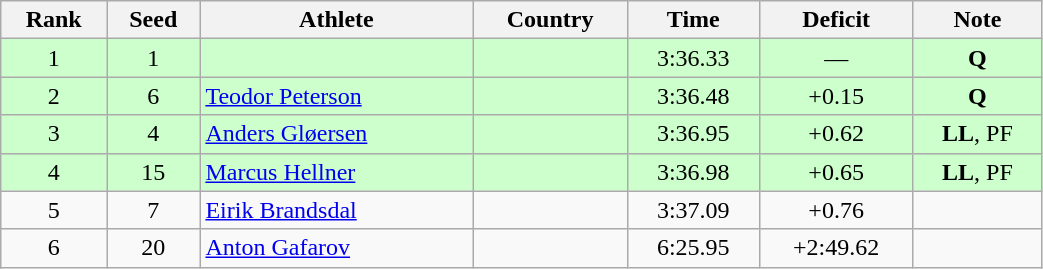<table class="wikitable sortable" style="text-align:center" width=55%>
<tr>
<th>Rank</th>
<th>Seed</th>
<th>Athlete</th>
<th>Country</th>
<th>Time</th>
<th>Deficit</th>
<th>Note</th>
</tr>
<tr bgcolor="#ccffcc">
<td>1</td>
<td>1</td>
<td align="left"></td>
<td align="left"></td>
<td>3:36.33</td>
<td>—</td>
<td><strong>Q</strong></td>
</tr>
<tr bgcolor="#ccffcc">
<td>2</td>
<td>6</td>
<td align="left"><a href='#'>Teodor Peterson</a></td>
<td align="left"></td>
<td>3:36.48</td>
<td>+0.15</td>
<td><strong>Q</strong></td>
</tr>
<tr bgcolor="#ccffcc">
<td>3</td>
<td>4</td>
<td align="left"><a href='#'>Anders Gløersen</a></td>
<td align="left"></td>
<td>3:36.95</td>
<td>+0.62</td>
<td><strong>LL</strong>, PF</td>
</tr>
<tr bgcolor="#ccffcc">
<td>4</td>
<td>15</td>
<td align="left"><a href='#'>Marcus Hellner</a></td>
<td align="left"></td>
<td>3:36.98</td>
<td>+0.65</td>
<td><strong>LL</strong>, PF</td>
</tr>
<tr>
<td>5</td>
<td>7</td>
<td align="left"><a href='#'>Eirik Brandsdal</a></td>
<td align="left"></td>
<td>3:37.09</td>
<td>+0.76</td>
<td></td>
</tr>
<tr>
<td>6</td>
<td>20</td>
<td align="left"><a href='#'>Anton Gafarov</a></td>
<td align="left"></td>
<td>6:25.95</td>
<td>+2:49.62</td>
<td></td>
</tr>
</table>
